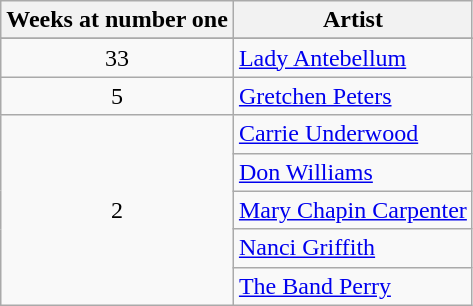<table class="wikitable plainrowheaders sortable">
<tr>
<th scope=col>Weeks at number one</th>
<th scope=col>Artist</th>
</tr>
<tr class=unsortable>
</tr>
<tr>
<td align="center">33</td>
<td><a href='#'>Lady Antebellum</a></td>
</tr>
<tr>
<td align="center">5</td>
<td><a href='#'>Gretchen Peters</a></td>
</tr>
<tr>
<td align="center" rowspan=5>2</td>
<td><a href='#'>Carrie Underwood</a></td>
</tr>
<tr>
<td><a href='#'>Don Williams</a></td>
</tr>
<tr>
<td><a href='#'>Mary Chapin Carpenter</a></td>
</tr>
<tr>
<td><a href='#'>Nanci Griffith</a></td>
</tr>
<tr>
<td><a href='#'>The Band Perry</a></td>
</tr>
</table>
